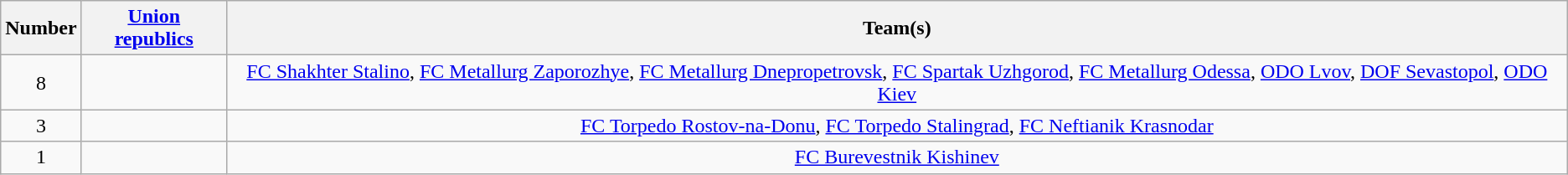<table class="wikitable" style="text-align:center">
<tr>
<th>Number</th>
<th><a href='#'>Union republics</a></th>
<th>Team(s)</th>
</tr>
<tr>
<td rowspan="1">8</td>
<td align="left"></td>
<td><a href='#'>FC Shakhter Stalino</a>, <a href='#'>FC Metallurg Zaporozhye</a>, <a href='#'>FC Metallurg Dnepropetrovsk</a>, <a href='#'>FC Spartak Uzhgorod</a>, <a href='#'>FC Metallurg Odessa</a>, <a href='#'>ODO Lvov</a>, <a href='#'>DOF Sevastopol</a>, <a href='#'>ODO Kiev</a></td>
</tr>
<tr>
<td rowspan="1">3</td>
<td align="left"></td>
<td><a href='#'>FC Torpedo Rostov-na-Donu</a>, <a href='#'>FC Torpedo Stalingrad</a>, <a href='#'>FC Neftianik Krasnodar</a></td>
</tr>
<tr>
<td rowspan="1">1</td>
<td align="left"></td>
<td><a href='#'>FC Burevestnik Kishinev</a></td>
</tr>
</table>
